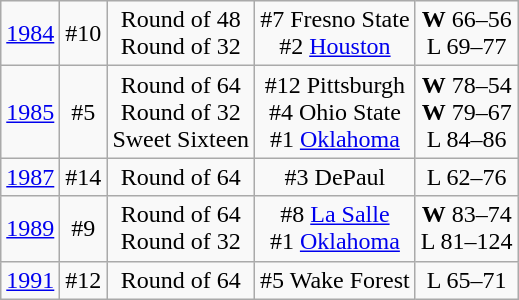<table class="wikitable">
<tr align="center">
<td><a href='#'>1984</a></td>
<td>#10</td>
<td>Round of 48<br>Round of 32</td>
<td>#7 Fresno State<br>#2 <a href='#'>Houston</a></td>
<td><strong>W</strong> 66–56<br>L 69–77</td>
</tr>
<tr align="center">
<td><a href='#'>1985</a></td>
<td>#5</td>
<td>Round of 64<br>Round of 32<br>Sweet Sixteen</td>
<td>#12 Pittsburgh<br>#4 Ohio State<br>#1 <a href='#'>Oklahoma</a></td>
<td><strong>W</strong> 78–54<br><strong>W</strong> 79–67<br>L 84–86</td>
</tr>
<tr align="center">
<td><a href='#'>1987</a></td>
<td>#14</td>
<td>Round of 64</td>
<td>#3 DePaul</td>
<td>L 62–76</td>
</tr>
<tr align="center">
<td><a href='#'>1989</a></td>
<td>#9</td>
<td>Round of 64<br>Round of 32</td>
<td>#8 <a href='#'>La Salle</a><br>#1 <a href='#'>Oklahoma</a></td>
<td><strong>W</strong> 83–74<br>L 81–124</td>
</tr>
<tr align="center">
<td><a href='#'>1991</a></td>
<td>#12</td>
<td>Round of 64</td>
<td>#5 Wake Forest</td>
<td>L 65–71</td>
</tr>
</table>
